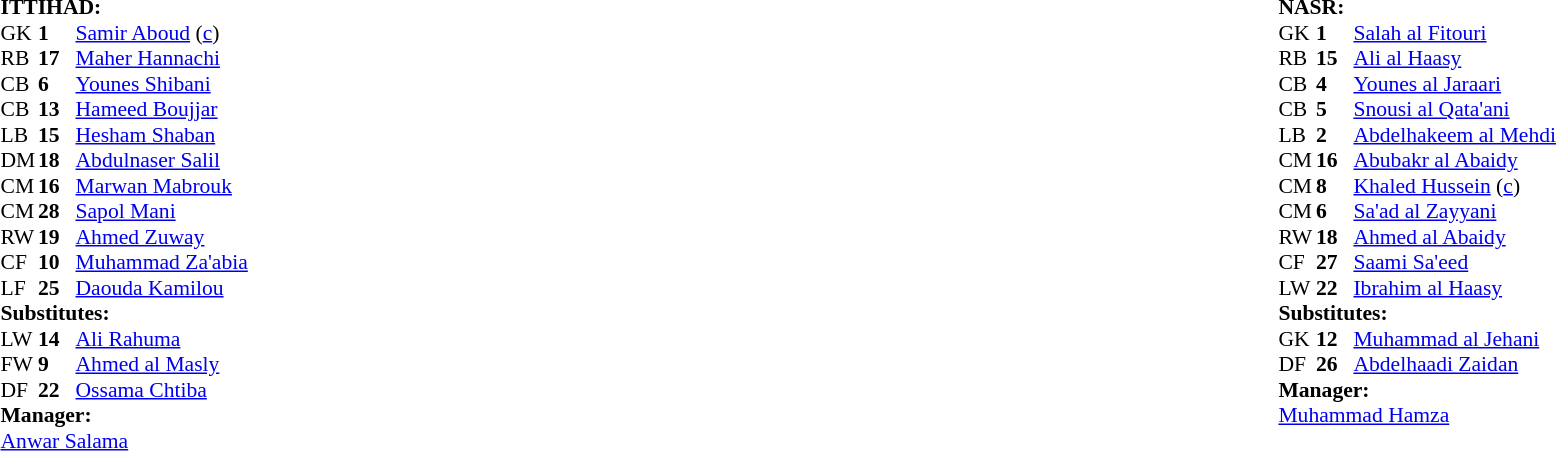<table width="100%">
<tr>
<td valign="top" width="50%"><br><table style="font-size: 90%" cellspacing="0" cellpadding="0">
<tr>
<td colspan="4"><strong>ITTIHAD:</strong></td>
</tr>
<tr>
<th width=25></th>
<th width=25></th>
</tr>
<tr>
<td>GK</td>
<td><strong>1</strong></td>
<td> <a href='#'>Samir Aboud</a> (<a href='#'>c</a>)</td>
</tr>
<tr>
<td>RB</td>
<td><strong>17</strong></td>
<td> <a href='#'>Maher Hannachi</a></td>
</tr>
<tr>
<td>CB</td>
<td><strong>6</strong></td>
<td> <a href='#'>Younes Shibani</a></td>
<td></td>
</tr>
<tr>
<td>CB</td>
<td><strong>13</strong></td>
<td> <a href='#'>Hameed Boujjar</a></td>
</tr>
<tr>
<td>LB</td>
<td><strong>15</strong></td>
<td> <a href='#'>Hesham Shaban</a></td>
</tr>
<tr>
<td>DM</td>
<td><strong>18</strong></td>
<td> <a href='#'>Abdulnaser Salil</a></td>
<td></td>
</tr>
<tr>
<td>CM</td>
<td><strong>16</strong></td>
<td> <a href='#'>Marwan Mabrouk</a></td>
<td></td>
</tr>
<tr>
<td>CM</td>
<td><strong>28</strong></td>
<td> <a href='#'>Sapol Mani</a></td>
</tr>
<tr>
<td>RW</td>
<td><strong>19</strong></td>
<td> <a href='#'>Ahmed Zuway</a></td>
<td></td>
<td></td>
</tr>
<tr>
<td>CF</td>
<td><strong>10</strong></td>
<td> <a href='#'>Muhammad Za'abia</a></td>
<td></td>
<td></td>
</tr>
<tr>
<td>LF</td>
<td><strong>25</strong></td>
<td> <a href='#'>Daouda Kamilou</a></td>
<td></td>
<td></td>
</tr>
<tr>
<td colspan=3><strong>Substitutes:</strong></td>
</tr>
<tr>
<td>LW</td>
<td><strong>14</strong></td>
<td> <a href='#'>Ali Rahuma</a></td>
<td></td>
<td></td>
</tr>
<tr>
<td>FW</td>
<td><strong>9</strong></td>
<td> <a href='#'>Ahmed al Masly</a></td>
<td></td>
<td></td>
</tr>
<tr>
<td>DF</td>
<td><strong>22</strong></td>
<td> <a href='#'>Ossama Chtiba</a></td>
<td></td>
<td></td>
</tr>
<tr>
<td colspan=3><strong>Manager:</strong></td>
</tr>
<tr>
<td colspan=4> <a href='#'>Anwar Salama</a></td>
</tr>
</table>
</td>
<td valign="top" width="50%"><br><table style="font-size: 90%" cellspacing="0" cellpadding="0" align=center>
<tr>
<td colspan="4"><strong>NASR:</strong></td>
</tr>
<tr>
<th width=25></th>
<th width=25></th>
</tr>
<tr>
<td>GK</td>
<td><strong>1</strong></td>
<td> <a href='#'>Salah al Fitouri</a></td>
<td> </td>
</tr>
<tr>
<td>RB</td>
<td><strong>15</strong></td>
<td> <a href='#'>Ali al Haasy</a></td>
</tr>
<tr>
<td>CB</td>
<td><strong>4</strong></td>
<td> <a href='#'>Younes al Jaraari</a></td>
</tr>
<tr>
<td>CB</td>
<td><strong>5</strong></td>
<td> <a href='#'>Snousi al Qata'ani</a></td>
</tr>
<tr>
<td>LB</td>
<td><strong>2</strong></td>
<td> <a href='#'>Abdelhakeem al Mehdi</a></td>
<td></td>
</tr>
<tr>
<td>CM</td>
<td><strong>16</strong></td>
<td> <a href='#'>Abubakr al Abaidy</a></td>
<td></td>
</tr>
<tr>
<td>CM</td>
<td><strong>8</strong></td>
<td> <a href='#'>Khaled Hussein</a> (<a href='#'>c</a>)</td>
</tr>
<tr>
<td>CM</td>
<td><strong>6</strong></td>
<td> <a href='#'>Sa'ad al Zayyani</a></td>
</tr>
<tr>
<td>RW</td>
<td><strong>18</strong></td>
<td> <a href='#'>Ahmed al Abaidy</a></td>
</tr>
<tr>
<td>CF</td>
<td><strong>27</strong></td>
<td> <a href='#'>Saami Sa'eed</a></td>
<td></td>
<td></td>
</tr>
<tr>
<td>LW</td>
<td><strong>22</strong></td>
<td> <a href='#'>Ibrahim al Haasy</a></td>
<td></td>
<td></td>
</tr>
<tr>
<td colspan=3><strong>Substitutes:</strong></td>
</tr>
<tr>
<td>GK</td>
<td><strong>12</strong></td>
<td> <a href='#'>Muhammad al Jehani</a></td>
<td></td>
<td></td>
</tr>
<tr>
<td>DF</td>
<td><strong>26</strong></td>
<td> <a href='#'>Abdelhaadi Zaidan</a></td>
<td></td>
<td></td>
</tr>
<tr>
<td colspan=3><strong>Manager:</strong></td>
</tr>
<tr>
<td colspan=4> <a href='#'>Muhammad Hamza</a></td>
</tr>
</table>
</td>
</tr>
</table>
